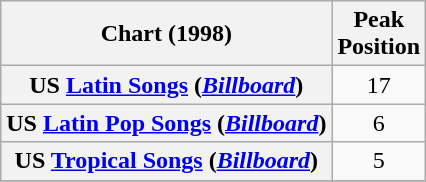<table class="wikitable plainrowheaders" style="text-align:center;">
<tr>
<th scope="col">Chart (1998)</th>
<th scope="col">Peak <br> Position</th>
</tr>
<tr>
<th scope="row">US <a href='#'>Latin Songs</a> (<em><a href='#'>Billboard</a></em>)</th>
<td style="text-align:center;">17</td>
</tr>
<tr>
<th scope="row">US <a href='#'>Latin Pop Songs</a> (<em><a href='#'>Billboard</a></em>)</th>
<td style="text-align:center;">6</td>
</tr>
<tr>
<th scope="row">US <a href='#'>Tropical Songs</a> (<em><a href='#'>Billboard</a></em>)</th>
<td style="text-align:center;">5</td>
</tr>
<tr>
</tr>
</table>
